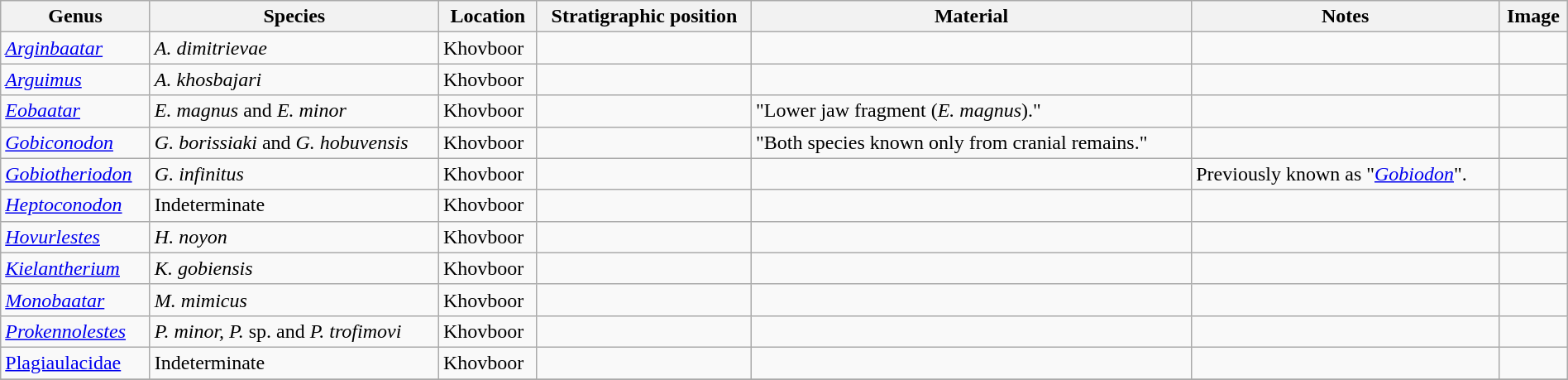<table class="wikitable" align="center" width="100%">
<tr>
<th>Genus</th>
<th>Species</th>
<th>Location</th>
<th>Stratigraphic position</th>
<th>Material</th>
<th>Notes</th>
<th>Image</th>
</tr>
<tr>
<td><em><a href='#'>Arginbaatar</a></em></td>
<td><em>A. dimitrievae</em></td>
<td>Khovboor</td>
<td></td>
<td></td>
<td></td>
<td></td>
</tr>
<tr>
<td><em><a href='#'>Arguimus</a></em></td>
<td><em>A.</em> <em>khosbajari</em></td>
<td>Khovboor</td>
<td></td>
<td></td>
<td></td>
<td></td>
</tr>
<tr>
<td><em><a href='#'>Eobaatar</a></em></td>
<td><em>E. magnus</em> and <em>E. minor</em></td>
<td>Khovboor</td>
<td></td>
<td>"Lower jaw fragment (<em>E. magnus</em>)."<em></em></td>
<td></td>
<td></td>
</tr>
<tr>
<td><em><a href='#'>Gobiconodon</a></em></td>
<td><em>G. borissiaki</em> and <em>G. hobuvensis</em></td>
<td>Khovboor</td>
<td></td>
<td>"Both species known only from cranial remains."</td>
<td></td>
<td></td>
</tr>
<tr>
<td><em><a href='#'>Gobiotheriodon</a></em></td>
<td><em>G. infinitus</em></td>
<td>Khovboor</td>
<td></td>
<td></td>
<td>Previously known as "<em><a href='#'>Gobiodon</a></em>".</td>
<td></td>
</tr>
<tr>
<td><em><a href='#'>Heptoconodon</a></em></td>
<td>Indeterminate</td>
<td>Khovboor</td>
<td></td>
<td></td>
<td></td>
<td></td>
</tr>
<tr>
<td><em><a href='#'>Hovurlestes</a></em></td>
<td><em>H. noyon</em></td>
<td>Khovboor</td>
<td></td>
<td></td>
<td></td>
<td></td>
</tr>
<tr>
<td><em><a href='#'>Kielantherium</a></em></td>
<td><em>K. gobiensis</em></td>
<td>Khovboor</td>
<td></td>
<td></td>
<td></td>
<td></td>
</tr>
<tr>
<td><em><a href='#'>Monobaatar</a></em></td>
<td><em>M. mimicus</em></td>
<td>Khovboor</td>
<td></td>
<td></td>
<td></td>
<td></td>
</tr>
<tr>
<td><em><a href='#'>Prokennolestes</a></em></td>
<td><em>P. minor, P.</em> sp. and <em>P. trofimovi</em></td>
<td>Khovboor</td>
<td></td>
<td></td>
<td></td>
<td></td>
</tr>
<tr>
<td><a href='#'>Plagiaulacidae</a><em></em></td>
<td>Indeterminate<em></em></td>
<td>Khovboor</td>
<td></td>
<td></td>
<td></td>
<td></td>
</tr>
<tr>
</tr>
</table>
